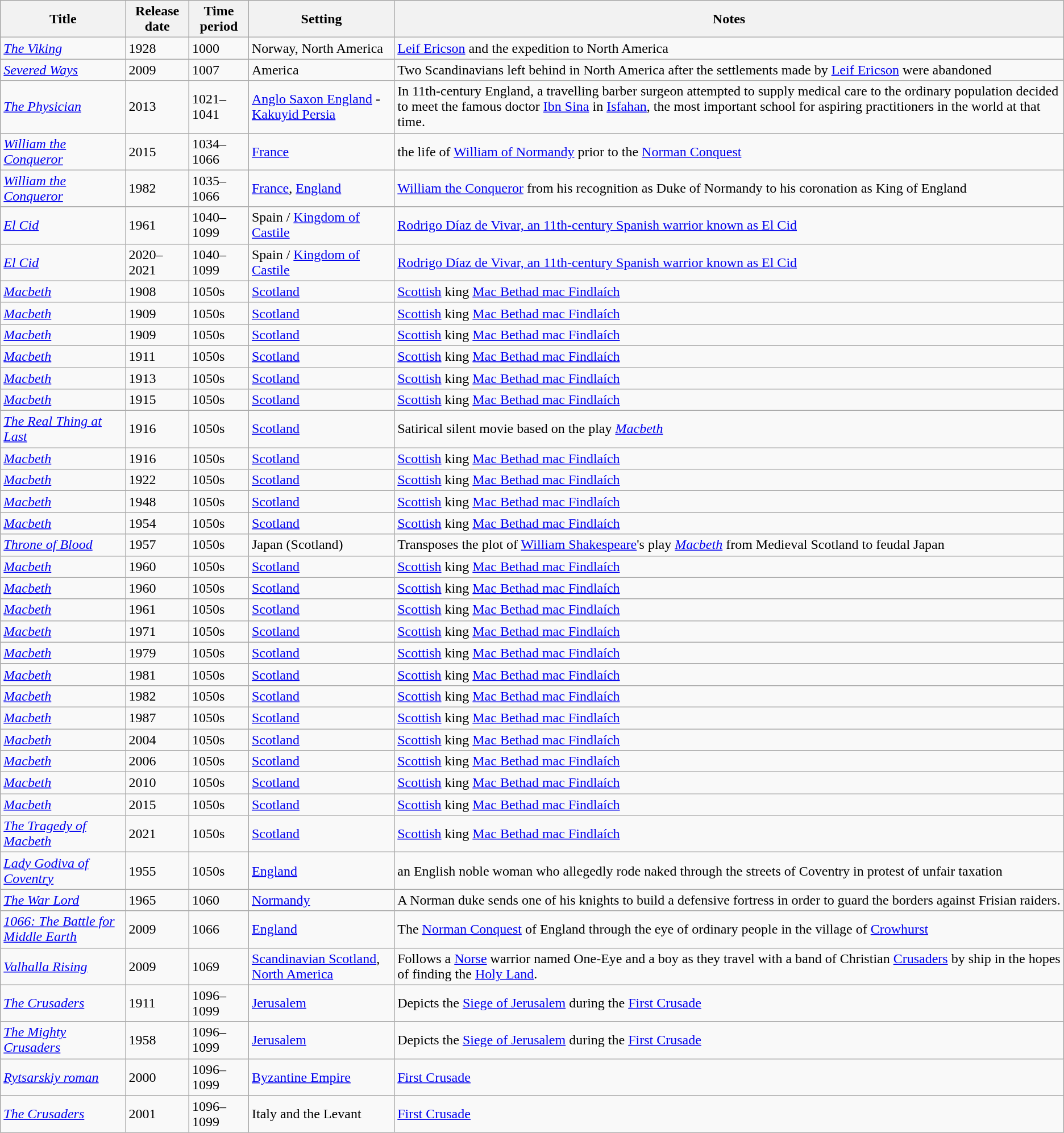<table class="wikitable sortable">
<tr>
<th scope="col">Title</th>
<th scope="col">Release date</th>
<th scope="col">Time period</th>
<th scope="col">Setting</th>
<th scope="col" class="unsortable">Notes</th>
</tr>
<tr>
<td><em><a href='#'>The Viking</a></em></td>
<td>1928</td>
<td>1000</td>
<td>Norway, North America</td>
<td><a href='#'>Leif Ericson</a> and the expedition to North America</td>
</tr>
<tr>
<td><em><a href='#'>Severed Ways</a></em></td>
<td>2009</td>
<td>1007</td>
<td>America</td>
<td>Two Scandinavians left behind in North America after the settlements made by <a href='#'>Leif Ericson</a> were abandoned</td>
</tr>
<tr>
<td><em><a href='#'>The Physician</a></em></td>
<td>2013</td>
<td>1021–1041</td>
<td><a href='#'>Anglo Saxon England</a> - <a href='#'>Kakuyid Persia</a></td>
<td>In 11th-century England, a travelling barber surgeon attempted to supply medical care to the ordinary population decided to meet the famous doctor <a href='#'>Ibn Sina</a>  in <a href='#'>Isfahan</a>, the most important school for aspiring practitioners in the world at that time.</td>
</tr>
<tr>
<td><em><a href='#'>William the Conqueror</a></em></td>
<td>2015</td>
<td>1034–1066</td>
<td><a href='#'>France</a></td>
<td>the life of <a href='#'>William of Normandy</a> prior to the <a href='#'>Norman Conquest</a></td>
</tr>
<tr>
<td><em><a href='#'>William the Conqueror</a></em></td>
<td>1982</td>
<td>1035–1066</td>
<td><a href='#'>France</a>, <a href='#'>England</a></td>
<td><a href='#'>William the Conqueror</a> from his recognition as Duke of Normandy to his coronation as King of England</td>
</tr>
<tr>
<td><em><a href='#'>El Cid</a></em></td>
<td>1961</td>
<td>1040–1099</td>
<td>Spain / <a href='#'>Kingdom of Castile</a></td>
<td><a href='#'>Rodrigo Díaz de Vivar, an 11th-century Spanish warrior known as El Cid</a></td>
</tr>
<tr>
<td><em><a href='#'>El Cid</a></em></td>
<td>2020–2021</td>
<td>1040–1099</td>
<td>Spain / <a href='#'>Kingdom of Castile</a></td>
<td><a href='#'>Rodrigo Díaz de Vivar, an 11th-century Spanish warrior known as El Cid</a></td>
</tr>
<tr>
<td><em><a href='#'>Macbeth</a></em></td>
<td>1908</td>
<td>1050s</td>
<td><a href='#'>Scotland</a></td>
<td><a href='#'>Scottish</a> king <a href='#'>Mac Bethad mac Findlaích</a></td>
</tr>
<tr>
<td><em><a href='#'>Macbeth</a></em></td>
<td>1909</td>
<td>1050s</td>
<td><a href='#'>Scotland</a></td>
<td><a href='#'>Scottish</a> king <a href='#'>Mac Bethad mac Findlaích</a></td>
</tr>
<tr>
<td><em><a href='#'>Macbeth</a></em></td>
<td>1909</td>
<td>1050s</td>
<td><a href='#'>Scotland</a></td>
<td><a href='#'>Scottish</a> king <a href='#'>Mac Bethad mac Findlaích</a></td>
</tr>
<tr>
<td><em><a href='#'>Macbeth</a></em></td>
<td>1911</td>
<td>1050s</td>
<td><a href='#'>Scotland</a></td>
<td><a href='#'>Scottish</a> king <a href='#'>Mac Bethad mac Findlaích</a></td>
</tr>
<tr>
<td><em><a href='#'>Macbeth</a></em></td>
<td>1913</td>
<td>1050s</td>
<td><a href='#'>Scotland</a></td>
<td><a href='#'>Scottish</a> king <a href='#'>Mac Bethad mac Findlaích</a></td>
</tr>
<tr>
<td><em><a href='#'>Macbeth</a></em></td>
<td>1915</td>
<td>1050s</td>
<td><a href='#'>Scotland</a></td>
<td><a href='#'>Scottish</a> king <a href='#'>Mac Bethad mac Findlaích</a></td>
</tr>
<tr>
<td><em><a href='#'>The Real Thing at Last</a></em></td>
<td>1916</td>
<td>1050s</td>
<td><a href='#'>Scotland</a></td>
<td>Satirical silent movie based on the play <em><a href='#'>Macbeth</a></em></td>
</tr>
<tr>
<td><em><a href='#'>Macbeth</a></em></td>
<td>1916</td>
<td>1050s</td>
<td><a href='#'>Scotland</a></td>
<td><a href='#'>Scottish</a> king <a href='#'>Mac Bethad mac Findlaích</a></td>
</tr>
<tr>
<td><em><a href='#'>Macbeth</a></em></td>
<td>1922</td>
<td>1050s</td>
<td><a href='#'>Scotland</a></td>
<td><a href='#'>Scottish</a> king <a href='#'>Mac Bethad mac Findlaích</a></td>
</tr>
<tr>
<td><em><a href='#'>Macbeth</a></em></td>
<td>1948</td>
<td>1050s</td>
<td><a href='#'>Scotland</a></td>
<td><a href='#'>Scottish</a> king <a href='#'>Mac Bethad mac Findlaích</a></td>
</tr>
<tr>
<td><em><a href='#'>Macbeth</a></em></td>
<td>1954</td>
<td>1050s</td>
<td><a href='#'>Scotland</a></td>
<td><a href='#'>Scottish</a> king <a href='#'>Mac Bethad mac Findlaích</a></td>
</tr>
<tr>
<td><em><a href='#'>Throne of Blood</a></em></td>
<td>1957</td>
<td>1050s</td>
<td>Japan (Scotland)</td>
<td>Transposes the plot of <a href='#'>William Shakespeare</a>'s play <em><a href='#'>Macbeth</a></em> from Medieval Scotland to feudal Japan</td>
</tr>
<tr>
<td><em><a href='#'>Macbeth</a></em></td>
<td>1960</td>
<td>1050s</td>
<td><a href='#'>Scotland</a></td>
<td><a href='#'>Scottish</a> king <a href='#'>Mac Bethad mac Findlaích</a></td>
</tr>
<tr>
<td><em><a href='#'>Macbeth</a></em></td>
<td>1960</td>
<td>1050s</td>
<td><a href='#'>Scotland</a></td>
<td><a href='#'>Scottish</a> king <a href='#'>Mac Bethad mac Findlaích</a></td>
</tr>
<tr>
<td><em><a href='#'>Macbeth</a></em></td>
<td>1961</td>
<td>1050s</td>
<td><a href='#'>Scotland</a></td>
<td><a href='#'>Scottish</a> king <a href='#'>Mac Bethad mac Findlaích</a></td>
</tr>
<tr>
<td><em><a href='#'>Macbeth</a></em></td>
<td>1971</td>
<td>1050s</td>
<td><a href='#'>Scotland</a></td>
<td><a href='#'>Scottish</a> king <a href='#'>Mac Bethad mac Findlaích</a></td>
</tr>
<tr>
<td><em><a href='#'>Macbeth</a></em></td>
<td>1979</td>
<td>1050s</td>
<td><a href='#'>Scotland</a></td>
<td><a href='#'>Scottish</a> king <a href='#'>Mac Bethad mac Findlaích</a></td>
</tr>
<tr>
<td><em><a href='#'>Macbeth</a></em></td>
<td>1981</td>
<td>1050s</td>
<td><a href='#'>Scotland</a></td>
<td><a href='#'>Scottish</a> king <a href='#'>Mac Bethad mac Findlaích</a></td>
</tr>
<tr>
<td><em><a href='#'>Macbeth</a></em></td>
<td>1982</td>
<td>1050s</td>
<td><a href='#'>Scotland</a></td>
<td><a href='#'>Scottish</a> king <a href='#'>Mac Bethad mac Findlaích</a></td>
</tr>
<tr>
<td><em><a href='#'>Macbeth</a></em></td>
<td>1987</td>
<td>1050s</td>
<td><a href='#'>Scotland</a></td>
<td><a href='#'>Scottish</a> king <a href='#'>Mac Bethad mac Findlaích</a></td>
</tr>
<tr>
<td><em><a href='#'>Macbeth</a></em></td>
<td>2004</td>
<td>1050s</td>
<td><a href='#'>Scotland</a></td>
<td><a href='#'>Scottish</a> king <a href='#'>Mac Bethad mac Findlaích</a></td>
</tr>
<tr>
<td><em><a href='#'>Macbeth</a></em></td>
<td>2006</td>
<td>1050s</td>
<td><a href='#'>Scotland</a></td>
<td><a href='#'>Scottish</a> king <a href='#'>Mac Bethad mac Findlaích</a></td>
</tr>
<tr>
<td><em><a href='#'>Macbeth</a></em></td>
<td>2010</td>
<td>1050s</td>
<td><a href='#'>Scotland</a></td>
<td><a href='#'>Scottish</a> king <a href='#'>Mac Bethad mac Findlaích</a></td>
</tr>
<tr>
<td><em><a href='#'>Macbeth</a></em></td>
<td>2015</td>
<td>1050s</td>
<td><a href='#'>Scotland</a></td>
<td><a href='#'>Scottish</a> king <a href='#'>Mac Bethad mac Findlaích</a></td>
</tr>
<tr>
<td><em><a href='#'>The Tragedy of Macbeth</a></em></td>
<td>2021</td>
<td>1050s</td>
<td><a href='#'>Scotland</a></td>
<td><a href='#'>Scottish</a> king <a href='#'>Mac Bethad mac Findlaích</a></td>
</tr>
<tr>
<td><em><a href='#'>Lady Godiva of Coventry</a></em></td>
<td>1955</td>
<td>1050s</td>
<td><a href='#'>England</a></td>
<td>an English noble woman who allegedly rode naked through the streets of Coventry in protest of unfair taxation</td>
</tr>
<tr>
<td><em><a href='#'>The War Lord</a></em></td>
<td>1965</td>
<td>1060</td>
<td><a href='#'>Normandy</a></td>
<td>A Norman duke sends one of his knights to build a defensive fortress in order to guard the borders against Frisian raiders.</td>
</tr>
<tr>
<td><em><a href='#'>1066: The Battle for Middle Earth</a></em></td>
<td>2009</td>
<td>1066</td>
<td><a href='#'>England</a></td>
<td>The <a href='#'>Norman Conquest</a> of England through the eye of ordinary people in the village of <a href='#'>Crowhurst</a></td>
</tr>
<tr>
<td><em><a href='#'>Valhalla Rising</a></em></td>
<td>2009</td>
<td>1069</td>
<td><a href='#'>Scandinavian Scotland</a>, <a href='#'>North America</a></td>
<td>Follows a <a href='#'>Norse</a> warrior named One-Eye and a boy as they travel with a band of Christian <a href='#'>Crusaders</a> by ship in the hopes of finding the <a href='#'>Holy Land</a>.</td>
</tr>
<tr>
<td><em><a href='#'>The Crusaders</a></em></td>
<td>1911</td>
<td>1096–1099</td>
<td><a href='#'>Jerusalem</a></td>
<td>Depicts the <a href='#'>Siege of Jerusalem</a> during the <a href='#'>First Crusade</a></td>
</tr>
<tr>
<td><em><a href='#'>The Mighty Crusaders</a></em></td>
<td>1958</td>
<td>1096–1099</td>
<td><a href='#'>Jerusalem</a></td>
<td>Depicts the <a href='#'>Siege of Jerusalem</a> during the <a href='#'>First Crusade</a></td>
</tr>
<tr>
<td><em><a href='#'>Rytsarskiy roman</a></em></td>
<td>2000</td>
<td>1096–1099</td>
<td><a href='#'>Byzantine Empire</a></td>
<td><a href='#'>First Crusade</a></td>
</tr>
<tr>
<td><em><a href='#'>The Crusaders</a></em></td>
<td>2001</td>
<td>1096–1099</td>
<td>Italy and the Levant</td>
<td><a href='#'>First Crusade</a></td>
</tr>
</table>
